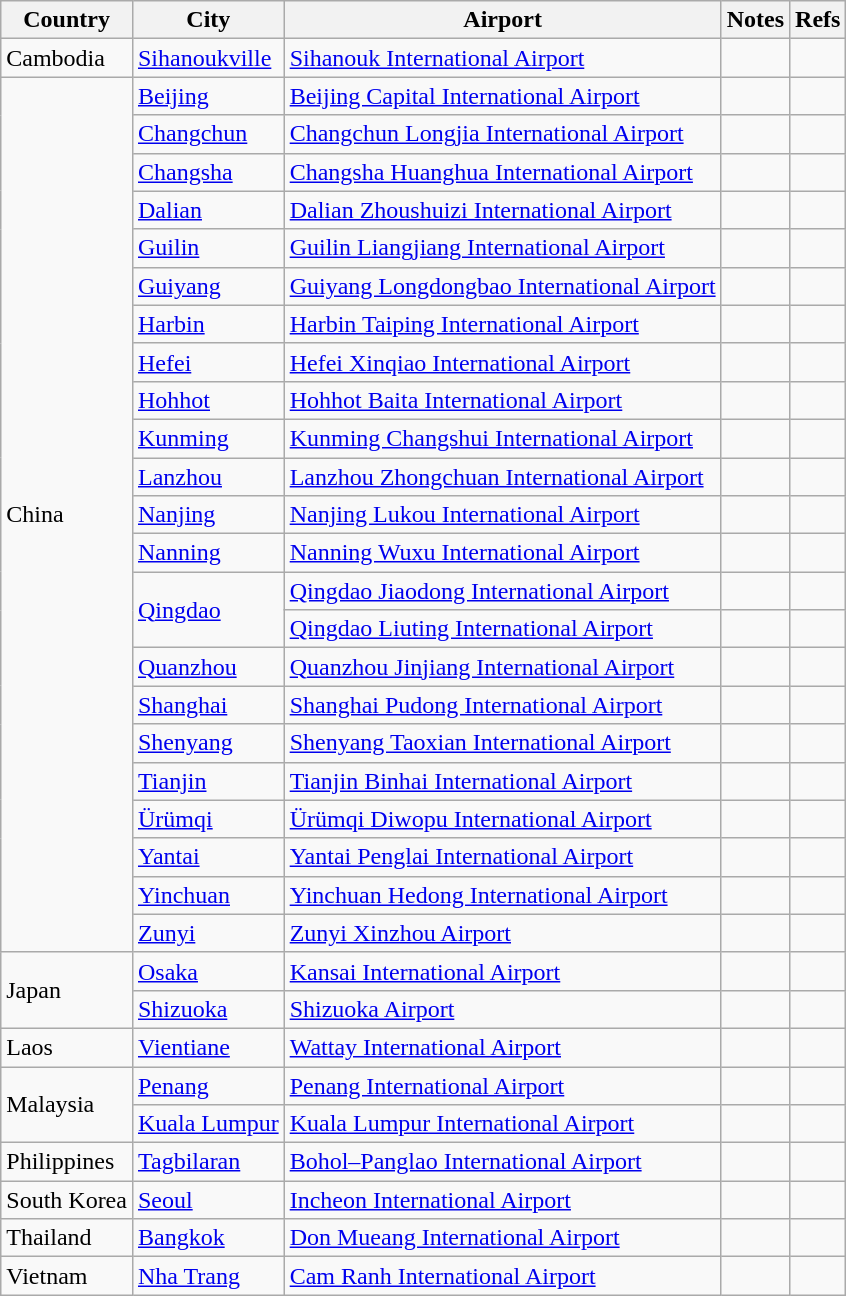<table class="sortable wikitable">
<tr>
<th>Country</th>
<th>City</th>
<th>Airport</th>
<th class="unsortable">Notes</th>
<th class="unsortable">Refs</th>
</tr>
<tr>
<td>Cambodia</td>
<td><a href='#'>Sihanoukville</a></td>
<td><a href='#'>Sihanouk International Airport</a></td>
<td align=center></td>
<td align=center></td>
</tr>
<tr>
<td rowspan="23">China</td>
<td><a href='#'>Beijing</a></td>
<td><a href='#'>Beijing Capital International Airport</a></td>
<td align=center></td>
<td align=center></td>
</tr>
<tr>
<td><a href='#'>Changchun</a></td>
<td><a href='#'>Changchun Longjia International Airport</a></td>
<td align=center></td>
<td align=center></td>
</tr>
<tr>
<td><a href='#'>Changsha</a></td>
<td><a href='#'>Changsha Huanghua International Airport</a></td>
<td align=center></td>
<td align=center></td>
</tr>
<tr>
<td><a href='#'>Dalian</a></td>
<td><a href='#'>Dalian Zhoushuizi International Airport</a></td>
<td align=center></td>
<td align=center></td>
</tr>
<tr>
<td><a href='#'>Guilin</a></td>
<td><a href='#'>Guilin Liangjiang International Airport</a></td>
<td align=center></td>
<td align=center></td>
</tr>
<tr>
<td><a href='#'>Guiyang</a></td>
<td><a href='#'>Guiyang Longdongbao International Airport</a></td>
<td align=center></td>
<td align=center></td>
</tr>
<tr>
<td><a href='#'>Harbin</a></td>
<td><a href='#'>Harbin Taiping International Airport</a></td>
<td align=center></td>
<td align=center></td>
</tr>
<tr>
<td><a href='#'>Hefei</a></td>
<td><a href='#'>Hefei Xinqiao International Airport</a></td>
<td align=center></td>
<td align=center></td>
</tr>
<tr>
<td><a href='#'>Hohhot</a></td>
<td><a href='#'>Hohhot Baita International Airport</a></td>
<td align=center></td>
<td align=center></td>
</tr>
<tr>
<td><a href='#'>Kunming</a></td>
<td><a href='#'>Kunming Changshui International Airport</a></td>
<td align=center></td>
<td align=center></td>
</tr>
<tr>
<td><a href='#'>Lanzhou</a></td>
<td><a href='#'>Lanzhou Zhongchuan International Airport</a></td>
<td align=center></td>
<td align=center></td>
</tr>
<tr>
<td><a href='#'>Nanjing</a></td>
<td><a href='#'>Nanjing Lukou International Airport</a></td>
<td align=center></td>
<td align=center></td>
</tr>
<tr>
<td><a href='#'>Nanning</a></td>
<td><a href='#'>Nanning Wuxu International Airport</a></td>
<td align=center></td>
<td align=center></td>
</tr>
<tr>
<td rowspan="2"><a href='#'>Qingdao</a></td>
<td><a href='#'>Qingdao Jiaodong International Airport</a></td>
<td></td>
<td align=center></td>
</tr>
<tr>
<td><a href='#'>Qingdao Liuting International Airport</a></td>
<td></td>
<td align=center></td>
</tr>
<tr>
<td><a href='#'>Quanzhou</a></td>
<td><a href='#'>Quanzhou Jinjiang International Airport</a></td>
<td align=center></td>
<td align=center></td>
</tr>
<tr>
<td><a href='#'>Shanghai</a></td>
<td><a href='#'>Shanghai Pudong International Airport</a></td>
<td align=center></td>
<td align=center></td>
</tr>
<tr>
<td><a href='#'>Shenyang</a></td>
<td><a href='#'>Shenyang Taoxian International Airport</a></td>
<td align=center></td>
<td align=center></td>
</tr>
<tr>
<td><a href='#'>Tianjin</a></td>
<td><a href='#'>Tianjin Binhai International Airport</a></td>
<td align=center></td>
<td align=center></td>
</tr>
<tr>
<td><a href='#'>Ürümqi</a></td>
<td><a href='#'>Ürümqi Diwopu International Airport</a></td>
<td align=center></td>
<td align=center></td>
</tr>
<tr>
<td><a href='#'>Yantai</a></td>
<td><a href='#'>Yantai Penglai International Airport</a></td>
<td align=center></td>
<td align=center></td>
</tr>
<tr>
<td><a href='#'>Yinchuan</a></td>
<td><a href='#'>Yinchuan Hedong International Airport</a></td>
<td align=center></td>
<td align=center></td>
</tr>
<tr>
<td><a href='#'>Zunyi</a></td>
<td><a href='#'>Zunyi Xinzhou Airport</a></td>
<td align=center></td>
<td align=center></td>
</tr>
<tr>
<td rowspan="2">Japan</td>
<td><a href='#'>Osaka</a></td>
<td><a href='#'>Kansai International Airport</a></td>
<td align=center></td>
<td align=center></td>
</tr>
<tr>
<td><a href='#'>Shizuoka</a></td>
<td><a href='#'>Shizuoka Airport</a></td>
<td></td>
<td align=center></td>
</tr>
<tr>
<td>Laos</td>
<td><a href='#'>Vientiane</a></td>
<td><a href='#'>Wattay International Airport</a></td>
<td></td>
<td align=center></td>
</tr>
<tr>
<td rowspan="2">Malaysia</td>
<td><a href='#'>Penang</a></td>
<td><a href='#'>Penang International Airport</a></td>
<td align=center></td>
<td align=center></td>
</tr>
<tr>
<td><a href='#'>Kuala Lumpur</a></td>
<td><a href='#'>Kuala Lumpur International Airport</a></td>
<td align=center></td>
<td align=center></td>
</tr>
<tr>
<td>Philippines</td>
<td><a href='#'>Tagbilaran</a></td>
<td><a href='#'>Bohol–Panglao International Airport</a></td>
<td align=center></td>
<td align=center></td>
</tr>
<tr>
<td>South Korea</td>
<td><a href='#'>Seoul</a></td>
<td><a href='#'>Incheon International Airport</a></td>
<td align=center></td>
<td align=center></td>
</tr>
<tr>
<td>Thailand</td>
<td><a href='#'>Bangkok</a></td>
<td><a href='#'>Don Mueang International Airport</a></td>
<td align=center></td>
<td align=center></td>
</tr>
<tr>
<td>Vietnam</td>
<td><a href='#'>Nha Trang</a></td>
<td><a href='#'>Cam Ranh International Airport</a></td>
<td align=center></td>
<td align=center></td>
</tr>
</table>
